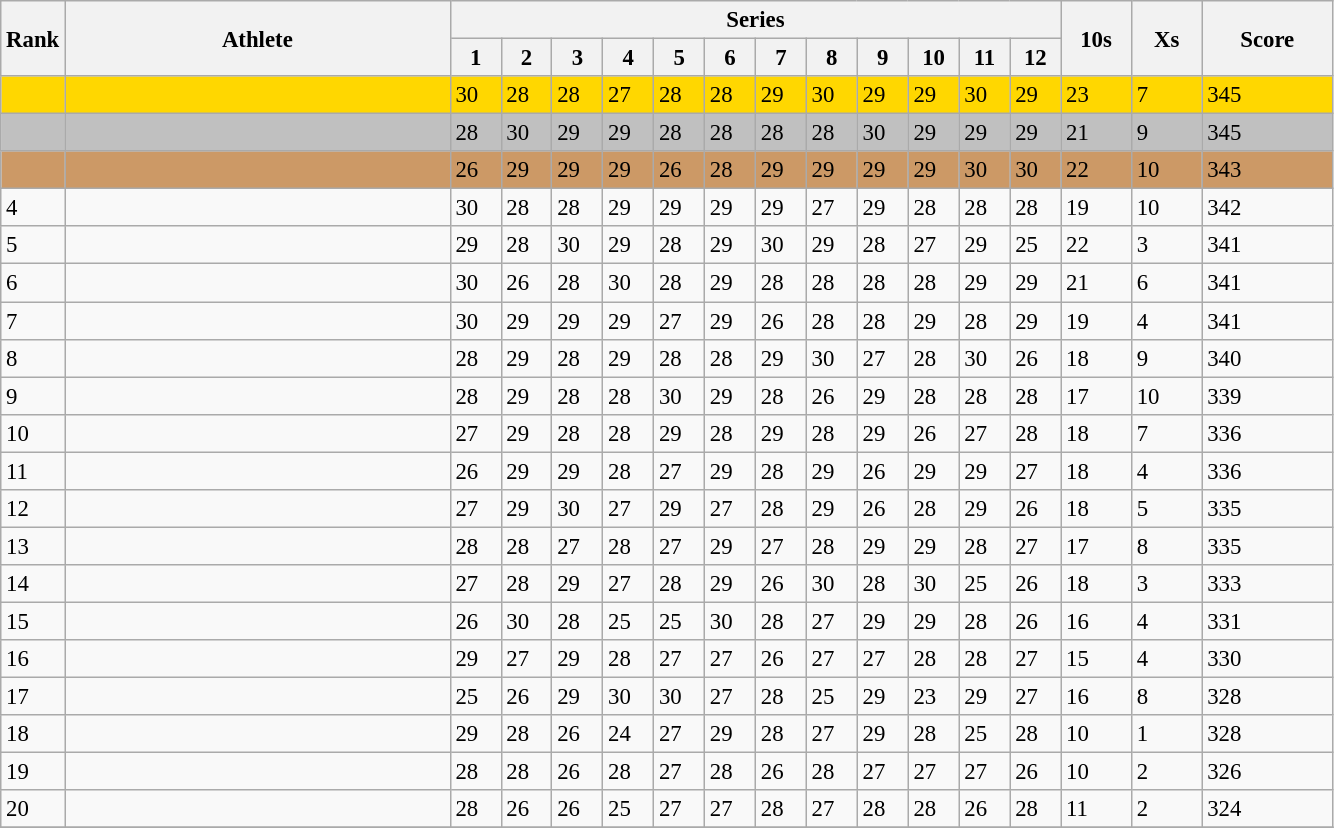<table class="wikitable" style="font-size:95%" style="width:35em;" style="text-align:center">
<tr>
<th rowspan=2>Rank</th>
<th rowspan=2 width=250>Athlete</th>
<th colspan=12 width=400>Series</th>
<th rowspan=2 width=40>10s</th>
<th rowspan=2 width=40>Xs</th>
<th rowspan=2 width=80>Score</th>
</tr>
<tr>
<th>1</th>
<th>2</th>
<th>3</th>
<th>4</th>
<th>5</th>
<th>6</th>
<th>7</th>
<th>8</th>
<th>9</th>
<th>10</th>
<th>11</th>
<th>12</th>
</tr>
<tr bgcolor=gold>
<td></td>
<td align=left></td>
<td>30</td>
<td>28</td>
<td>28</td>
<td>27</td>
<td>28</td>
<td>28</td>
<td>29</td>
<td>30</td>
<td>29</td>
<td>29</td>
<td>30</td>
<td>29</td>
<td>23</td>
<td>7</td>
<td>345</td>
</tr>
<tr bgcolor=silver>
<td></td>
<td align=left></td>
<td>28</td>
<td>30</td>
<td>29</td>
<td>29</td>
<td>28</td>
<td>28</td>
<td>28</td>
<td>28</td>
<td>30</td>
<td>29</td>
<td>29</td>
<td>29</td>
<td>21</td>
<td>9</td>
<td>345</td>
</tr>
<tr bgcolor=cc9966>
<td></td>
<td align=left></td>
<td>26</td>
<td>29</td>
<td>29</td>
<td>29</td>
<td>26</td>
<td>28</td>
<td>29</td>
<td>29</td>
<td>29</td>
<td>29</td>
<td>30</td>
<td>30</td>
<td>22</td>
<td>10</td>
<td>343</td>
</tr>
<tr>
<td>4</td>
<td align=left></td>
<td>30</td>
<td>28</td>
<td>28</td>
<td>29</td>
<td>29</td>
<td>29</td>
<td>29</td>
<td>27</td>
<td>29</td>
<td>28</td>
<td>28</td>
<td>28</td>
<td>19</td>
<td>10</td>
<td>342</td>
</tr>
<tr>
<td>5</td>
<td align=left></td>
<td>29</td>
<td>28</td>
<td>30</td>
<td>29</td>
<td>28</td>
<td>29</td>
<td>30</td>
<td>29</td>
<td>28</td>
<td>27</td>
<td>29</td>
<td>25</td>
<td>22</td>
<td>3</td>
<td>341</td>
</tr>
<tr>
<td>6</td>
<td align=left></td>
<td>30</td>
<td>26</td>
<td>28</td>
<td>30</td>
<td>28</td>
<td>29</td>
<td>28</td>
<td>28</td>
<td>28</td>
<td>28</td>
<td>29</td>
<td>29</td>
<td>21</td>
<td>6</td>
<td>341</td>
</tr>
<tr>
<td>7</td>
<td align=left></td>
<td>30</td>
<td>29</td>
<td>29</td>
<td>29</td>
<td>27</td>
<td>29</td>
<td>26</td>
<td>28</td>
<td>28</td>
<td>29</td>
<td>28</td>
<td>29</td>
<td>19</td>
<td>4</td>
<td>341</td>
</tr>
<tr>
<td>8</td>
<td align=left></td>
<td>28</td>
<td>29</td>
<td>28</td>
<td>29</td>
<td>28</td>
<td>28</td>
<td>29</td>
<td>30</td>
<td>27</td>
<td>28</td>
<td>30</td>
<td>26</td>
<td>18</td>
<td>9</td>
<td>340</td>
</tr>
<tr>
<td>9</td>
<td align=left></td>
<td>28</td>
<td>29</td>
<td>28</td>
<td>28</td>
<td>30</td>
<td>29</td>
<td>28</td>
<td>26</td>
<td>29</td>
<td>28</td>
<td>28</td>
<td>28</td>
<td>17</td>
<td>10</td>
<td>339</td>
</tr>
<tr>
<td>10</td>
<td align=left></td>
<td>27</td>
<td>29</td>
<td>28</td>
<td>28</td>
<td>29</td>
<td>28</td>
<td>29</td>
<td>28</td>
<td>29</td>
<td>26</td>
<td>27</td>
<td>28</td>
<td>18</td>
<td>7</td>
<td>336</td>
</tr>
<tr>
<td>11</td>
<td align=left></td>
<td>26</td>
<td>29</td>
<td>29</td>
<td>28</td>
<td>27</td>
<td>29</td>
<td>28</td>
<td>29</td>
<td>26</td>
<td>29</td>
<td>29</td>
<td>27</td>
<td>18</td>
<td>4</td>
<td>336</td>
</tr>
<tr>
<td>12</td>
<td align=left></td>
<td>27</td>
<td>29</td>
<td>30</td>
<td>27</td>
<td>29</td>
<td>27</td>
<td>28</td>
<td>29</td>
<td>26</td>
<td>28</td>
<td>29</td>
<td>26</td>
<td>18</td>
<td>5</td>
<td>335</td>
</tr>
<tr>
<td>13</td>
<td align=left></td>
<td>28</td>
<td>28</td>
<td>27</td>
<td>28</td>
<td>27</td>
<td>29</td>
<td>27</td>
<td>28</td>
<td>29</td>
<td>29</td>
<td>28</td>
<td>27</td>
<td>17</td>
<td>8</td>
<td>335</td>
</tr>
<tr>
<td>14</td>
<td align=left></td>
<td>27</td>
<td>28</td>
<td>29</td>
<td>27</td>
<td>28</td>
<td>29</td>
<td>26</td>
<td>30</td>
<td>28</td>
<td>30</td>
<td>25</td>
<td>26</td>
<td>18</td>
<td>3</td>
<td>333</td>
</tr>
<tr>
<td>15</td>
<td align=left></td>
<td>26</td>
<td>30</td>
<td>28</td>
<td>25</td>
<td>25</td>
<td>30</td>
<td>28</td>
<td>27</td>
<td>29</td>
<td>29</td>
<td>28</td>
<td>26</td>
<td>16</td>
<td>4</td>
<td>331</td>
</tr>
<tr>
<td>16</td>
<td align=left></td>
<td>29</td>
<td>27</td>
<td>29</td>
<td>28</td>
<td>27</td>
<td>27</td>
<td>26</td>
<td>27</td>
<td>27</td>
<td>28</td>
<td>28</td>
<td>27</td>
<td>15</td>
<td>4</td>
<td>330</td>
</tr>
<tr>
<td>17</td>
<td align=left></td>
<td>25</td>
<td>26</td>
<td>29</td>
<td>30</td>
<td>30</td>
<td>27</td>
<td>28</td>
<td>25</td>
<td>29</td>
<td>23</td>
<td>29</td>
<td>27</td>
<td>16</td>
<td>8</td>
<td>328</td>
</tr>
<tr>
<td>18</td>
<td align=left></td>
<td>29</td>
<td>28</td>
<td>26</td>
<td>24</td>
<td>27</td>
<td>29</td>
<td>28</td>
<td>27</td>
<td>29</td>
<td>28</td>
<td>25</td>
<td>28</td>
<td>10</td>
<td>1</td>
<td>328</td>
</tr>
<tr>
<td>19</td>
<td align=left></td>
<td>28</td>
<td>28</td>
<td>26</td>
<td>28</td>
<td>27</td>
<td>28</td>
<td>26</td>
<td>28</td>
<td>27</td>
<td>27</td>
<td>27</td>
<td>26</td>
<td>10</td>
<td>2</td>
<td>326</td>
</tr>
<tr>
<td>20</td>
<td align=left></td>
<td>28</td>
<td>26</td>
<td>26</td>
<td>25</td>
<td>27</td>
<td>27</td>
<td>28</td>
<td>27</td>
<td>28</td>
<td>28</td>
<td>26</td>
<td>28</td>
<td>11</td>
<td>2</td>
<td>324</td>
</tr>
<tr>
</tr>
</table>
